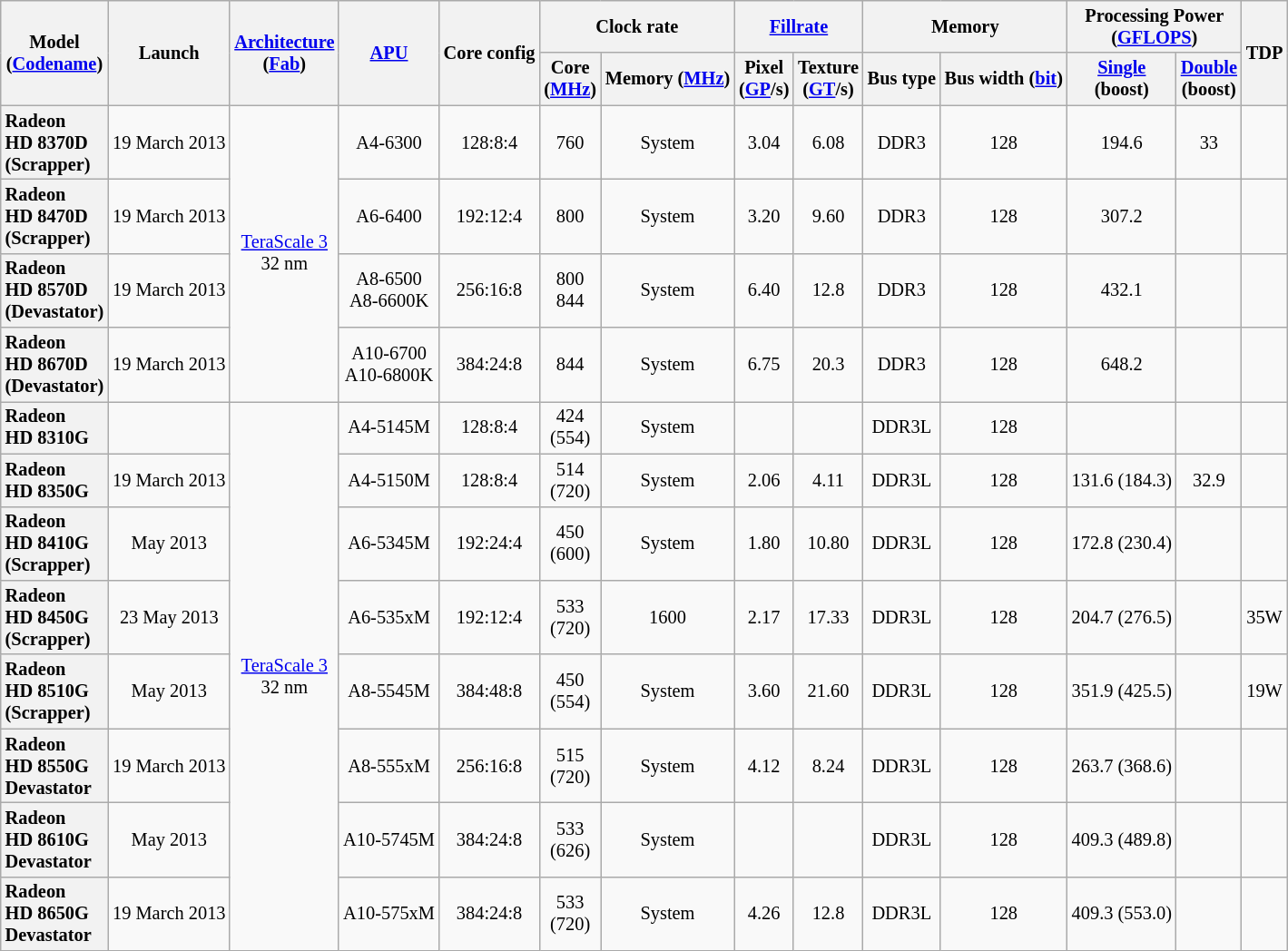<table class="wikitable" style="font-size: 85%; text-align: center">
<tr>
<th rowspan=2>Model<br>(<a href='#'>Codename</a>)</th>
<th rowspan=2>Launch</th>
<th rowspan=2><a href='#'>Architecture</a><br>(<a href='#'>Fab</a>)</th>
<th rowspan=2><a href='#'>APU</a></th>
<th rowspan=2>Core config</th>
<th colspan=2>Clock rate</th>
<th colspan=2><a href='#'>Fillrate</a></th>
<th colspan=2>Memory</th>
<th colspan=2>Processing Power<br>(<a href='#'>GFLOPS</a>)</th>
<th rowspan=2>TDP</th>
</tr>
<tr>
<th>Core<br>(<a href='#'>MHz</a>)</th>
<th>Memory (<a href='#'>MHz</a>)</th>
<th>Pixel<br>(<a href='#'>GP</a>/s)</th>
<th>Texture<br>(<a href='#'>GT</a>/s)</th>
<th>Bus type</th>
<th>Bus width (<a href='#'>bit</a>)</th>
<th><a href='#'>Single</a><br>(boost)</th>
<th><a href='#'>Double</a><br>(boost)</th>
</tr>
<tr>
<th style="text-align:left">Radeon<br>HD 8370D<br>(Scrapper)</th>
<td>19 March 2013</td>
<td rowspan=4><a href='#'>TeraScale 3</a><br>32 nm</td>
<td>A4-6300</td>
<td>128:8:4</td>
<td>760</td>
<td>System</td>
<td>3.04</td>
<td>6.08</td>
<td>DDR3</td>
<td>128</td>
<td>194.6</td>
<td>33</td>
<td></td>
</tr>
<tr>
<th style="text-align:left">Radeon<br>HD 8470D<br>(Scrapper)</th>
<td>19 March 2013</td>
<td>A6-6400</td>
<td>192:12:4</td>
<td>800</td>
<td>System</td>
<td>3.20</td>
<td>9.60</td>
<td>DDR3</td>
<td>128</td>
<td>307.2</td>
<td></td>
<td></td>
</tr>
<tr>
<th style="text-align:left">Radeon<br>HD 8570D<br>(Devastator)</th>
<td>19 March 2013</td>
<td>A8-6500<br>A8-6600K</td>
<td>256:16:8</td>
<td>800<br>844</td>
<td>System</td>
<td>6.40</td>
<td>12.8</td>
<td>DDR3</td>
<td>128</td>
<td>432.1</td>
<td></td>
<td></td>
</tr>
<tr>
<th style="text-align:left">Radeon<br>HD 8670D<br>(Devastator)</th>
<td>19 March 2013</td>
<td>A10-6700<br>A10-6800K</td>
<td>384:24:8</td>
<td>844</td>
<td>System</td>
<td>6.75</td>
<td>20.3</td>
<td>DDR3</td>
<td>128</td>
<td>648.2</td>
<td></td>
<td></td>
</tr>
<tr>
<th style="text-align:left">Radeon<br>HD 8310G</th>
<td May 2013></td>
<td rowspan=8><a href='#'>TeraScale 3</a><br>32 nm</td>
<td>A4-5145M</td>
<td>128:8:4</td>
<td>424<br>(554)</td>
<td>System</td>
<td></td>
<td></td>
<td>DDR3L</td>
<td>128</td>
<td></td>
<td></td>
<td></td>
</tr>
<tr>
<th style="text-align:left">Radeon<br>HD 8350G</th>
<td>19 March 2013</td>
<td>A4-5150M</td>
<td>128:8:4</td>
<td>514<br>(720)</td>
<td>System</td>
<td>2.06</td>
<td>4.11</td>
<td>DDR3L</td>
<td>128</td>
<td>131.6 (184.3)</td>
<td>32.9</td>
<td></td>
</tr>
<tr>
<th style="text-align:left">Radeon<br>HD 8410G<br>(Scrapper)</th>
<td>May 2013</td>
<td>A6-5345M</td>
<td>192:24:4</td>
<td>450<br>(600)</td>
<td>System</td>
<td>1.80</td>
<td>10.80</td>
<td>DDR3L</td>
<td>128</td>
<td>172.8 (230.4)</td>
<td></td>
<td></td>
</tr>
<tr>
<th style="text-align:left">Radeon<br>HD 8450G<br>(Scrapper)</th>
<td>23 May 2013</td>
<td>A6-535xM</td>
<td>192:12:4</td>
<td>533<br>(720)</td>
<td>1600</td>
<td>2.17</td>
<td>17.33</td>
<td>DDR3L</td>
<td>128</td>
<td>204.7 (276.5)</td>
<td></td>
<td>35W</td>
</tr>
<tr>
<th style="text-align:left">Radeon<br>HD 8510G<br>(Scrapper)</th>
<td>May 2013</td>
<td>A8-5545M</td>
<td>384:48:8</td>
<td>450<br>(554)</td>
<td>System</td>
<td>3.60</td>
<td>21.60</td>
<td>DDR3L</td>
<td>128</td>
<td>351.9 (425.5)</td>
<td></td>
<td>19W</td>
</tr>
<tr>
<th style="text-align:left">Radeon<br>HD 8550G<br>Devastator</th>
<td>19 March 2013</td>
<td>A8-555xM</td>
<td>256:16:8</td>
<td>515<br>(720)</td>
<td>System</td>
<td>4.12</td>
<td>8.24</td>
<td>DDR3L</td>
<td>128</td>
<td>263.7 (368.6)</td>
<td></td>
<td></td>
</tr>
<tr>
<th style="text-align:left">Radeon<br>HD 8610G<br>Devastator</th>
<td>May 2013</td>
<td>A10-5745M</td>
<td>384:24:8</td>
<td>533<br>(626)</td>
<td>System</td>
<td></td>
<td></td>
<td>DDR3L</td>
<td>128</td>
<td>409.3 (489.8)</td>
<td></td>
<td></td>
</tr>
<tr>
<th style="text-align:left">Radeon<br>HD 8650G<br>Devastator</th>
<td>19 March 2013</td>
<td>A10-575xM</td>
<td>384:24:8</td>
<td>533<br>(720)</td>
<td>System</td>
<td>4.26</td>
<td>12.8</td>
<td>DDR3L</td>
<td>128</td>
<td>409.3 (553.0)</td>
<td></td>
<td></td>
</tr>
</table>
